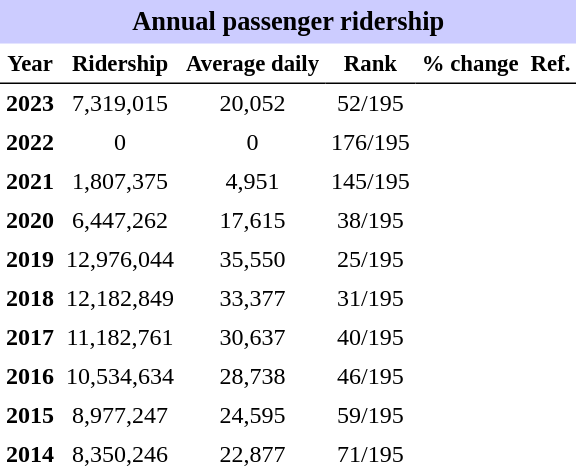<table class="toccolours" cellpadding="4" cellspacing="0" style="text-align:right;">
<tr>
<th colspan="6"  style="background-color:#ccf; background-color:#ccf; font-size:110%; text-align:center;">Annual passenger ridership</th>
</tr>
<tr style="font-size:95%; text-align:center">
<th style="border-bottom:1px solid black">Year</th>
<th style="border-bottom:1px solid black">Ridership</th>
<th style="border-bottom:1px solid black">Average daily</th>
<th style="border-bottom:1px solid black">Rank</th>
<th style="border-bottom:1px solid black">% change</th>
<th style="border-bottom:1px solid black">Ref.</th>
</tr>
<tr style="text-align:center;">
<td><strong>2023</strong></td>
<td>7,319,015</td>
<td>20,052</td>
<td>52/195</td>
<td></td>
<td></td>
</tr>
<tr style="text-align:center;">
<td><strong>2022</strong></td>
<td>0</td>
<td>0</td>
<td>176/195</td>
<td></td>
<td></td>
</tr>
<tr style="text-align:center;">
<td><strong>2021</strong></td>
<td>1,807,375</td>
<td>4,951</td>
<td>145/195</td>
<td></td>
<td></td>
</tr>
<tr style="text-align:center;">
<td><strong>2020</strong></td>
<td>6,447,262</td>
<td>17,615</td>
<td>38/195</td>
<td></td>
<td></td>
</tr>
<tr style="text-align:center;">
<td><strong>2019</strong></td>
<td>12,976,044</td>
<td>35,550</td>
<td>25/195</td>
<td></td>
<td></td>
</tr>
<tr style="text-align:center;">
<td><strong>2018</strong></td>
<td>12,182,849</td>
<td>33,377</td>
<td>31/195</td>
<td></td>
<td></td>
</tr>
<tr style="text-align:center;">
<td><strong>2017</strong></td>
<td>11,182,761</td>
<td>30,637</td>
<td>40/195</td>
<td></td>
<td></td>
</tr>
<tr style="text-align:center;">
<td><strong>2016</strong></td>
<td>10,534,634</td>
<td>28,738</td>
<td>46/195</td>
<td></td>
<td></td>
</tr>
<tr style="text-align:center;">
<td><strong>2015</strong></td>
<td>8,977,247</td>
<td>24,595</td>
<td>59/195</td>
<td></td>
<td></td>
</tr>
<tr style="text-align:center;">
<td><strong>2014</strong></td>
<td>8,350,246</td>
<td>22,877</td>
<td>71/195</td>
<td></td>
<td></td>
</tr>
</table>
